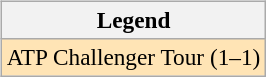<table>
<tr valign=top>
<td><br><table class=wikitable style=font-size:97%>
<tr>
<th>Legend</th>
</tr>
<tr bgcolor=moccasin>
<td>ATP Challenger Tour (1–1)</td>
</tr>
</table>
</td>
<td></td>
</tr>
</table>
